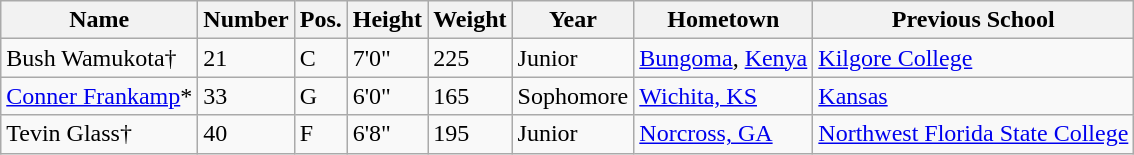<table class="wikitable sortable" border="1">
<tr>
<th>Name</th>
<th>Number</th>
<th>Pos.</th>
<th>Height</th>
<th>Weight</th>
<th>Year</th>
<th>Hometown</th>
<th class="unsortable">Previous School</th>
</tr>
<tr>
<td sortname>Bush Wamukota†</td>
<td>21</td>
<td>C</td>
<td>7'0"</td>
<td>225</td>
<td>Junior</td>
<td><a href='#'>Bungoma</a>, <a href='#'>Kenya</a></td>
<td><a href='#'>Kilgore College</a></td>
</tr>
<tr>
<td sortname><a href='#'>Conner Frankamp</a>*</td>
<td>33</td>
<td>G</td>
<td>6'0"</td>
<td>165</td>
<td>Sophomore</td>
<td><a href='#'>Wichita, KS</a></td>
<td><a href='#'>Kansas</a></td>
</tr>
<tr>
<td sortname>Tevin Glass†</td>
<td>40</td>
<td>F</td>
<td>6'8"</td>
<td>195</td>
<td>Junior</td>
<td><a href='#'>Norcross, GA</a></td>
<td><a href='#'>Northwest Florida State College</a></td>
</tr>
</table>
